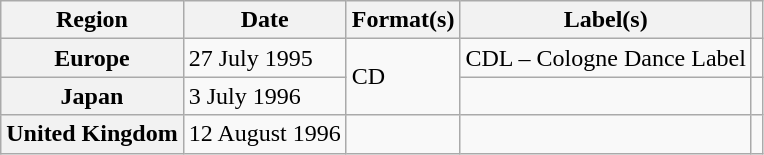<table class="wikitable plainrowheaders">
<tr>
<th scope="col">Region</th>
<th scope="col">Date</th>
<th scope="col">Format(s)</th>
<th scope="col">Label(s)</th>
<th scope="col"></th>
</tr>
<tr>
<th scope="row">Europe</th>
<td>27 July 1995</td>
<td rowspan="2">CD</td>
<td>CDL – Cologne Dance Label</td>
<td></td>
</tr>
<tr>
<th scope="row">Japan</th>
<td>3 July 1996</td>
<td></td>
<td></td>
</tr>
<tr>
<th scope="row">United Kingdom</th>
<td>12 August 1996</td>
<td></td>
<td></td>
<td></td>
</tr>
</table>
